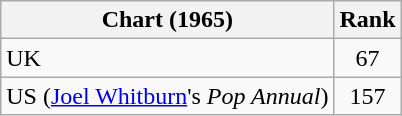<table class="wikitable">
<tr>
<th>Chart (1965)</th>
<th style="text-align:center;">Rank</th>
</tr>
<tr>
<td>UK</td>
<td style="text-align:center;">67</td>
</tr>
<tr>
<td>US (<a href='#'>Joel Whitburn</a>'s <em>Pop Annual</em>)</td>
<td style="text-align:center;">157</td>
</tr>
</table>
